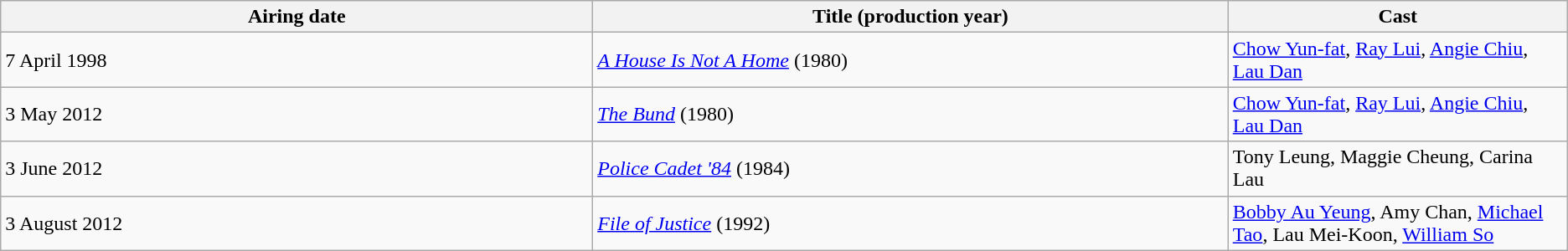<table class="wikitable">
<tr>
<th style="width:4%;">Airing date</th>
<th style="width:4%;">Title (production year)</th>
<th style="width:2%;">Cast</th>
</tr>
<tr>
<td>7 April 1998</td>
<td><em><a href='#'>A House Is Not A Home</a></em> (1980)</td>
<td><a href='#'>Chow Yun-fat</a>, <a href='#'>Ray Lui</a>, <a href='#'>Angie Chiu</a>, <a href='#'>Lau Dan</a></td>
</tr>
<tr>
<td>3 May 2012</td>
<td><em><a href='#'>The Bund</a></em> (1980)</td>
<td><a href='#'>Chow Yun-fat</a>, <a href='#'>Ray Lui</a>, <a href='#'>Angie Chiu</a>, <a href='#'>Lau Dan</a></td>
</tr>
<tr>
<td>3 June 2012</td>
<td><em><a href='#'>Police Cadet '84</a></em> (1984)</td>
<td>Tony Leung, Maggie Cheung, Carina Lau</td>
</tr>
<tr>
<td>3 August 2012</td>
<td><em><a href='#'>File of Justice</a></em> (1992)</td>
<td><a href='#'>Bobby Au Yeung</a>, Amy Chan, <a href='#'>Michael Tao</a>, Lau Mei-Koon, <a href='#'>William So</a></td>
</tr>
</table>
